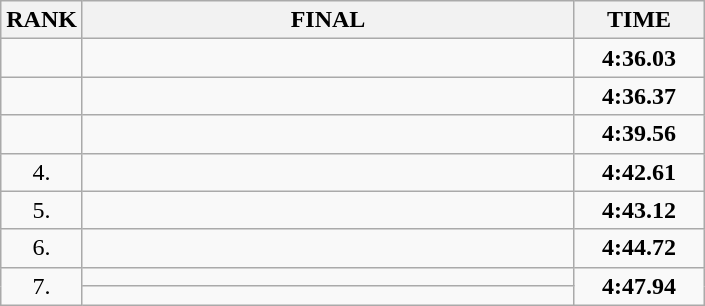<table class="wikitable">
<tr>
<th>RANK</th>
<th style="width: 20em">FINAL</th>
<th style="width: 5em">TIME</th>
</tr>
<tr>
<td align="center"></td>
<td></td>
<td align="center"><strong>4:36.03</strong></td>
</tr>
<tr>
<td align="center"></td>
<td></td>
<td align="center"><strong>4:36.37</strong></td>
</tr>
<tr>
<td align="center"></td>
<td></td>
<td align="center"><strong>4:39.56</strong></td>
</tr>
<tr>
<td align="center">4.</td>
<td></td>
<td align="center"><strong>4:42.61</strong></td>
</tr>
<tr>
<td align="center">5.</td>
<td></td>
<td align="center"><strong>4:43.12</strong></td>
</tr>
<tr>
<td align="center">6.</td>
<td></td>
<td align="center"><strong>4:44.72</strong></td>
</tr>
<tr>
<td rowspan=2 align="center">7.</td>
<td></td>
<td rowspan=2 align="center"><strong>4:47.94</strong></td>
</tr>
<tr>
<td></td>
</tr>
</table>
